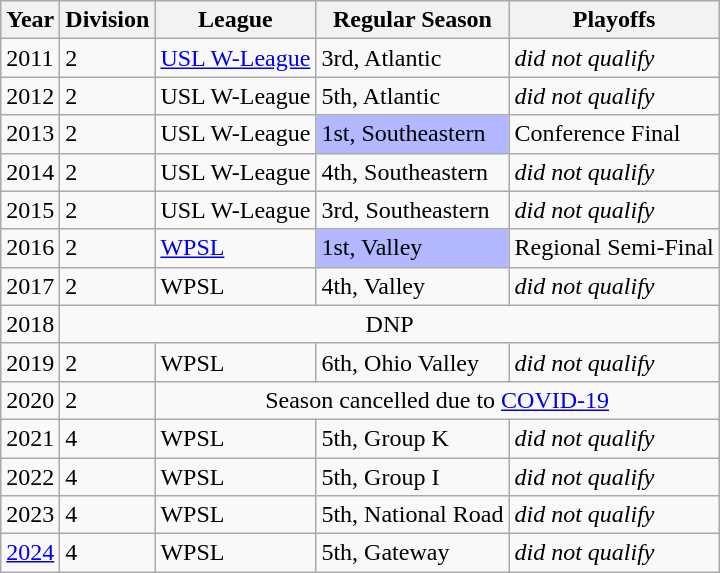<table class="wikitable">
<tr>
<th>Year</th>
<th>Division</th>
<th>League</th>
<th>Regular Season</th>
<th>Playoffs</th>
</tr>
<tr>
<td>2011</td>
<td>2</td>
<td><a href='#'>USL W-League</a></td>
<td>3rd, Atlantic</td>
<td><em>did not qualify</em></td>
</tr>
<tr>
<td>2012</td>
<td>2</td>
<td>USL W-League</td>
<td>5th, Atlantic</td>
<td><em>did not qualify</em></td>
</tr>
<tr>
<td>2013</td>
<td>2</td>
<td>USL W-League</td>
<td bgcolor="B3B7FF">1st, Southeastern</td>
<td>Conference Final</td>
</tr>
<tr>
<td>2014</td>
<td>2</td>
<td>USL W-League</td>
<td>4th, Southeastern</td>
<td><em>did not qualify</em></td>
</tr>
<tr>
<td>2015</td>
<td>2</td>
<td>USL W-League</td>
<td>3rd, Southeastern</td>
<td><em>did not qualify</em></td>
</tr>
<tr>
<td>2016</td>
<td>2</td>
<td><a href='#'>WPSL</a></td>
<td bgcolor="B3B7FF">1st, Valley</td>
<td>Regional Semi-Final</td>
</tr>
<tr>
<td>2017</td>
<td>2</td>
<td>WPSL</td>
<td>4th, Valley</td>
<td><em>did not qualify</em></td>
</tr>
<tr>
<td>2018</td>
<td colspan=4 style=text-align:center>DNP</td>
</tr>
<tr>
<td>2019</td>
<td>2</td>
<td>WPSL</td>
<td>6th, Ohio Valley</td>
<td><em>did not qualify</em></td>
</tr>
<tr>
<td>2020</td>
<td>2</td>
<td colspan=3 style=text-align:center>Season cancelled due to <a href='#'>COVID-19</a></td>
</tr>
<tr>
<td>2021</td>
<td>4</td>
<td>WPSL</td>
<td>5th, Group K</td>
<td><em>did not qualify</em></td>
</tr>
<tr>
<td>2022</td>
<td>4</td>
<td>WPSL</td>
<td>5th, Group I</td>
<td><em>did not qualify</em></td>
</tr>
<tr>
<td>2023</td>
<td>4</td>
<td>WPSL</td>
<td>5th, National Road</td>
<td><em>did not qualify</em></td>
</tr>
<tr>
<td><a href='#'>2024</a></td>
<td>4</td>
<td>WPSL</td>
<td>5th, Gateway</td>
<td><em>did not qualify</em></td>
</tr>
</table>
